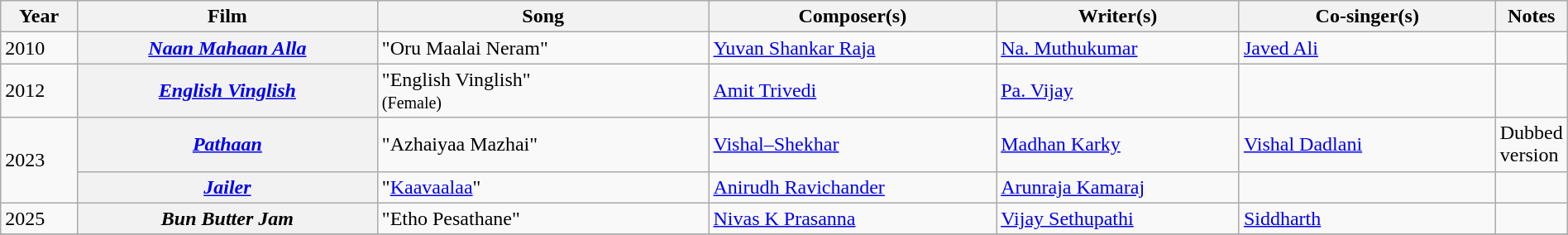<table class="wikitable plainrowheaders" width="100%" textcolor:#000;">
<tr>
<th scope="col" width="5%"><strong>Year</strong></th>
<th scope="col" width="20%"><strong>Film</strong></th>
<th scope="col" width=22%><strong>Song</strong></th>
<th scope="col" width=19%><strong>Composer(s)</strong></th>
<th scope="col" width=16%><strong>Writer(s)</strong></th>
<th scope="col" width=17%><strong>Co-singer(s)</strong></th>
<th>Notes</th>
</tr>
<tr>
<td>2010</td>
<th><em><a href='#'>Naan Mahaan Alla</a></em></th>
<td>"Oru Maalai Neram"</td>
<td><a href='#'>Yuvan Shankar Raja</a></td>
<td><a href='#'>Na. Muthukumar</a></td>
<td><a href='#'>Javed Ali</a></td>
<td></td>
</tr>
<tr>
<td>2012</td>
<th><em><a href='#'>English Vinglish</a></em></th>
<td>"English Vinglish"<br><small>(Female)</small></td>
<td><a href='#'>Amit Trivedi</a></td>
<td><a href='#'>Pa. Vijay</a></td>
<td></td>
<td></td>
</tr>
<tr>
<td rowspan="2">2023</td>
<th><a href='#'><em>Pathaan</em></a></th>
<td>"Azhaiyaa Mazhai"</td>
<td><a href='#'>Vishal–Shekhar</a></td>
<td><a href='#'>Madhan Karky</a></td>
<td><a href='#'>Vishal Dadlani</a></td>
<td>Dubbed version</td>
</tr>
<tr>
<th><a href='#'><em>Jailer</em></a></th>
<td>"<a href='#'>Kaavaalaa</a>"</td>
<td><a href='#'>Anirudh Ravichander</a></td>
<td><a href='#'>Arunraja Kamaraj</a></td>
<td></td>
<td></td>
</tr>
<tr>
<td>2025</td>
<th><em>Bun Butter Jam</em></th>
<td>"Etho Pesathane"</td>
<td><a href='#'>Nivas K Prasanna</a></td>
<td><a href='#'>Vijay Sethupathi</a></td>
<td><a href='#'>Siddharth</a></td>
<td></td>
</tr>
<tr>
</tr>
</table>
